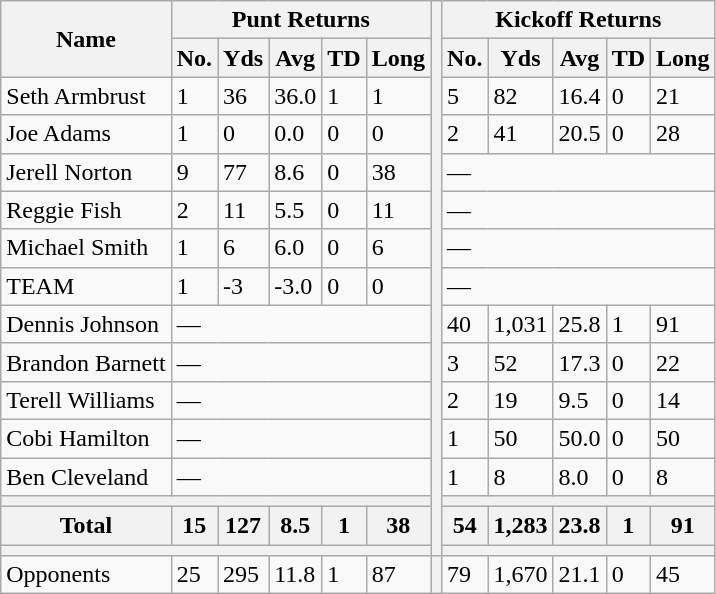<table class="wikitable" style="white-space:nowrap;" style="text-align:center;">
<tr>
<th rowspan=2>Name</th>
<th colspan=5>Punt Returns</th>
<th rowspan=16></th>
<th colspan=5>Kickoff Returns</th>
</tr>
<tr>
<th>No.</th>
<th>Yds</th>
<th>Avg</th>
<th>TD</th>
<th>Long</th>
<th>No.</th>
<th>Yds</th>
<th>Avg</th>
<th>TD</th>
<th>Long</th>
</tr>
<tr>
<td align=left>Seth Armbrust</td>
<td>1</td>
<td>36</td>
<td>36.0</td>
<td>1</td>
<td>1</td>
<td>5</td>
<td>82</td>
<td>16.4</td>
<td>0</td>
<td>21</td>
</tr>
<tr>
<td align=left>Joe Adams</td>
<td>1</td>
<td>0</td>
<td>0.0</td>
<td>0</td>
<td>0</td>
<td>2</td>
<td>41</td>
<td>20.5</td>
<td>0</td>
<td>28</td>
</tr>
<tr>
<td align=left>Jerell Norton</td>
<td>9</td>
<td>77</td>
<td>8.6</td>
<td>0</td>
<td>38</td>
<td colspan=5>—</td>
</tr>
<tr>
<td align=left>Reggie Fish</td>
<td>2</td>
<td>11</td>
<td>5.5</td>
<td>0</td>
<td>11</td>
<td colspan=5>—</td>
</tr>
<tr>
<td align=left>Michael Smith</td>
<td>1</td>
<td>6</td>
<td>6.0</td>
<td>0</td>
<td>6</td>
<td colspan=5>—</td>
</tr>
<tr>
<td align=left>TEAM</td>
<td>1</td>
<td>-3</td>
<td>-3.0</td>
<td>0</td>
<td>0</td>
<td colspan=5>—</td>
</tr>
<tr>
<td align=left>Dennis Johnson</td>
<td colspan=5>—</td>
<td>40</td>
<td>1,031</td>
<td>25.8</td>
<td>1</td>
<td>91</td>
</tr>
<tr>
<td align=left>Brandon Barnett</td>
<td colspan=5>—</td>
<td>3</td>
<td>52</td>
<td>17.3</td>
<td>0</td>
<td>22</td>
</tr>
<tr>
<td align=left>Terell Williams</td>
<td colspan=5>—</td>
<td>2</td>
<td>19</td>
<td>9.5</td>
<td>0</td>
<td>14</td>
</tr>
<tr>
<td align=left>Cobi Hamilton</td>
<td colspan=5>—</td>
<td>1</td>
<td>50</td>
<td>50.0</td>
<td>0</td>
<td>50</td>
</tr>
<tr>
<td align=left>Ben Cleveland</td>
<td colspan=5>—</td>
<td>1</td>
<td>8</td>
<td>8.0</td>
<td>0</td>
<td>8</td>
</tr>
<tr>
<th colspan=12></th>
</tr>
<tr>
<th>Total</th>
<th>15</th>
<th>127</th>
<th>8.5</th>
<th>1</th>
<th>38</th>
<th>54</th>
<th>1,283</th>
<th>23.8</th>
<th>1</th>
<th>91</th>
</tr>
<tr>
<th colspan=12></th>
</tr>
<tr>
<td align=left>Opponents</td>
<td>25</td>
<td>295</td>
<td>11.8</td>
<td>1</td>
<td>87</td>
<th></th>
<td>79</td>
<td>1,670</td>
<td>21.1</td>
<td>0</td>
<td>45</td>
</tr>
</table>
